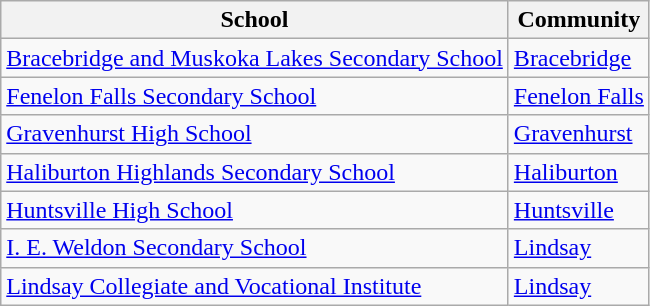<table class="wikitable">
<tr>
<th>School</th>
<th>Community</th>
</tr>
<tr>
<td><a href='#'>Bracebridge and Muskoka Lakes Secondary School</a></td>
<td><a href='#'>Bracebridge</a></td>
</tr>
<tr>
<td><a href='#'>Fenelon Falls Secondary School</a></td>
<td><a href='#'>Fenelon Falls</a></td>
</tr>
<tr>
<td><a href='#'>Gravenhurst High School</a></td>
<td><a href='#'>Gravenhurst</a></td>
</tr>
<tr>
<td><a href='#'>Haliburton Highlands Secondary School</a></td>
<td><a href='#'>Haliburton</a></td>
</tr>
<tr>
<td><a href='#'>Huntsville High School</a></td>
<td><a href='#'>Huntsville</a></td>
</tr>
<tr>
<td><a href='#'>I. E. Weldon Secondary School</a></td>
<td><a href='#'>Lindsay</a></td>
</tr>
<tr>
<td><a href='#'>Lindsay Collegiate and Vocational Institute</a></td>
<td><a href='#'>Lindsay</a></td>
</tr>
</table>
